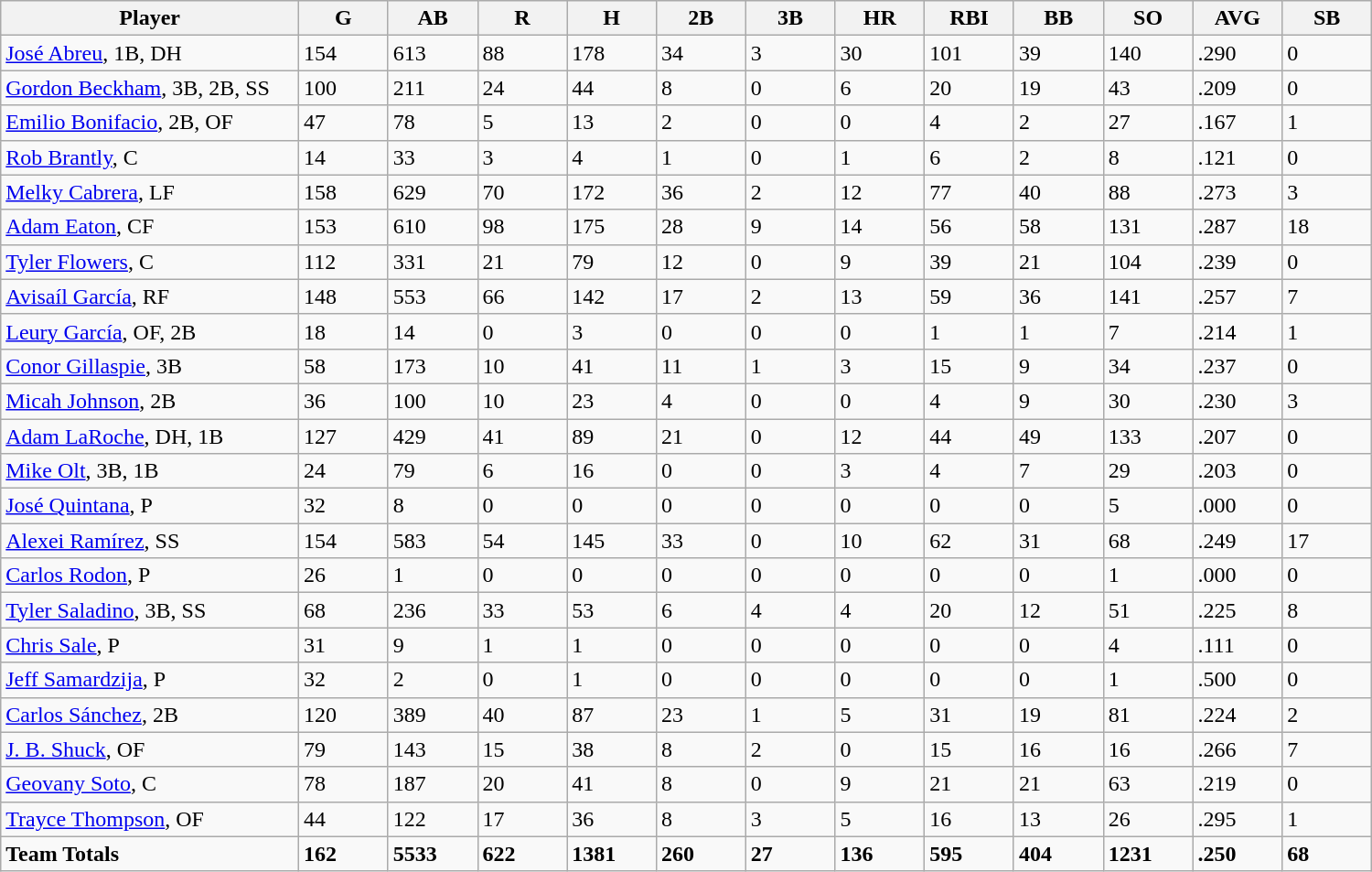<table class="wikitable sortable">
<tr>
<th bgcolor="#DDDDFF" width="20%">Player</th>
<th bgcolor="#DDDDFF" width="6%">G</th>
<th bgcolor="#DDDDFF" width="6%">AB</th>
<th bgcolor="#DDDDFF" width="6%">R</th>
<th bgcolor="#DDDDFF" width="6%">H</th>
<th bgcolor="#DDDDFF" width="6%">2B</th>
<th bgcolor="#DDDDFF" width="6%">3B</th>
<th bgcolor="#DDDDFF" width="6%">HR</th>
<th bgcolor="#DDDDFF" width="6%">RBI</th>
<th bgcolor="#DDDDFF" width="6%">BB</th>
<th bgcolor="#DDDDFF" width="6%">SO</th>
<th bgcolor="#DDDDFF" width="6%">AVG</th>
<th bgcolor="#DDDDFF" width="6%">SB</th>
</tr>
<tr>
<td><a href='#'>José Abreu</a>, 1B, DH</td>
<td>154</td>
<td>613</td>
<td>88</td>
<td>178</td>
<td>34</td>
<td>3</td>
<td>30</td>
<td>101</td>
<td>39</td>
<td>140</td>
<td>.290</td>
<td>0</td>
</tr>
<tr>
<td><a href='#'>Gordon Beckham</a>, 3B, 2B, SS</td>
<td>100</td>
<td>211</td>
<td>24</td>
<td>44</td>
<td>8</td>
<td>0</td>
<td>6</td>
<td>20</td>
<td>19</td>
<td>43</td>
<td>.209</td>
<td>0</td>
</tr>
<tr>
<td><a href='#'>Emilio Bonifacio</a>, 2B, OF</td>
<td>47</td>
<td>78</td>
<td>5</td>
<td>13</td>
<td>2</td>
<td>0</td>
<td>0</td>
<td>4</td>
<td>2</td>
<td>27</td>
<td>.167</td>
<td>1</td>
</tr>
<tr>
<td><a href='#'>Rob Brantly</a>, C</td>
<td>14</td>
<td>33</td>
<td>3</td>
<td>4</td>
<td>1</td>
<td>0</td>
<td>1</td>
<td>6</td>
<td>2</td>
<td>8</td>
<td>.121</td>
<td>0</td>
</tr>
<tr>
<td><a href='#'>Melky Cabrera</a>, LF</td>
<td>158</td>
<td>629</td>
<td>70</td>
<td>172</td>
<td>36</td>
<td>2</td>
<td>12</td>
<td>77</td>
<td>40</td>
<td>88</td>
<td>.273</td>
<td>3</td>
</tr>
<tr>
<td><a href='#'>Adam Eaton</a>, CF</td>
<td>153</td>
<td>610</td>
<td>98</td>
<td>175</td>
<td>28</td>
<td>9</td>
<td>14</td>
<td>56</td>
<td>58</td>
<td>131</td>
<td>.287</td>
<td>18</td>
</tr>
<tr>
<td><a href='#'>Tyler Flowers</a>, C</td>
<td>112</td>
<td>331</td>
<td>21</td>
<td>79</td>
<td>12</td>
<td>0</td>
<td>9</td>
<td>39</td>
<td>21</td>
<td>104</td>
<td>.239</td>
<td>0</td>
</tr>
<tr>
<td><a href='#'>Avisaíl García</a>, RF</td>
<td>148</td>
<td>553</td>
<td>66</td>
<td>142</td>
<td>17</td>
<td>2</td>
<td>13</td>
<td>59</td>
<td>36</td>
<td>141</td>
<td>.257</td>
<td>7</td>
</tr>
<tr>
<td><a href='#'>Leury García</a>, OF, 2B</td>
<td>18</td>
<td>14</td>
<td>0</td>
<td>3</td>
<td>0</td>
<td>0</td>
<td>0</td>
<td>1</td>
<td>1</td>
<td>7</td>
<td>.214</td>
<td>1</td>
</tr>
<tr>
<td><a href='#'>Conor Gillaspie</a>, 3B</td>
<td>58</td>
<td>173</td>
<td>10</td>
<td>41</td>
<td>11</td>
<td>1</td>
<td>3</td>
<td>15</td>
<td>9</td>
<td>34</td>
<td>.237</td>
<td>0</td>
</tr>
<tr>
<td><a href='#'>Micah Johnson</a>, 2B</td>
<td>36</td>
<td>100</td>
<td>10</td>
<td>23</td>
<td>4</td>
<td>0</td>
<td>0</td>
<td>4</td>
<td>9</td>
<td>30</td>
<td>.230</td>
<td>3</td>
</tr>
<tr>
<td><a href='#'>Adam LaRoche</a>, DH, 1B</td>
<td>127</td>
<td>429</td>
<td>41</td>
<td>89</td>
<td>21</td>
<td>0</td>
<td>12</td>
<td>44</td>
<td>49</td>
<td>133</td>
<td>.207</td>
<td>0</td>
</tr>
<tr>
<td><a href='#'>Mike Olt</a>, 3B, 1B</td>
<td>24</td>
<td>79</td>
<td>6</td>
<td>16</td>
<td>0</td>
<td>0</td>
<td>3</td>
<td>4</td>
<td>7</td>
<td>29</td>
<td>.203</td>
<td>0</td>
</tr>
<tr>
<td><a href='#'>José Quintana</a>, P</td>
<td>32</td>
<td>8</td>
<td>0</td>
<td>0</td>
<td>0</td>
<td>0</td>
<td>0</td>
<td>0</td>
<td>0</td>
<td>5</td>
<td>.000</td>
<td>0</td>
</tr>
<tr>
<td><a href='#'>Alexei Ramírez</a>, SS</td>
<td>154</td>
<td>583</td>
<td>54</td>
<td>145</td>
<td>33</td>
<td>0</td>
<td>10</td>
<td>62</td>
<td>31</td>
<td>68</td>
<td>.249</td>
<td>17</td>
</tr>
<tr>
<td><a href='#'>Carlos Rodon</a>, P</td>
<td>26</td>
<td>1</td>
<td>0</td>
<td>0</td>
<td>0</td>
<td>0</td>
<td>0</td>
<td>0</td>
<td>0</td>
<td>1</td>
<td>.000</td>
<td>0</td>
</tr>
<tr>
<td><a href='#'>Tyler Saladino</a>, 3B, SS</td>
<td>68</td>
<td>236</td>
<td>33</td>
<td>53</td>
<td>6</td>
<td>4</td>
<td>4</td>
<td>20</td>
<td>12</td>
<td>51</td>
<td>.225</td>
<td>8</td>
</tr>
<tr>
<td><a href='#'>Chris Sale</a>, P</td>
<td>31</td>
<td>9</td>
<td>1</td>
<td>1</td>
<td>0</td>
<td>0</td>
<td>0</td>
<td>0</td>
<td>0</td>
<td>4</td>
<td>.111</td>
<td>0</td>
</tr>
<tr>
<td><a href='#'>Jeff Samardzija</a>, P</td>
<td>32</td>
<td>2</td>
<td>0</td>
<td>1</td>
<td>0</td>
<td>0</td>
<td>0</td>
<td>0</td>
<td>0</td>
<td>1</td>
<td>.500</td>
<td>0</td>
</tr>
<tr>
<td><a href='#'>Carlos Sánchez</a>, 2B</td>
<td>120</td>
<td>389</td>
<td>40</td>
<td>87</td>
<td>23</td>
<td>1</td>
<td>5</td>
<td>31</td>
<td>19</td>
<td>81</td>
<td>.224</td>
<td>2</td>
</tr>
<tr>
<td><a href='#'>J. B. Shuck</a>, OF</td>
<td>79</td>
<td>143</td>
<td>15</td>
<td>38</td>
<td>8</td>
<td>2</td>
<td>0</td>
<td>15</td>
<td>16</td>
<td>16</td>
<td>.266</td>
<td>7</td>
</tr>
<tr>
<td><a href='#'>Geovany Soto</a>, C</td>
<td>78</td>
<td>187</td>
<td>20</td>
<td>41</td>
<td>8</td>
<td>0</td>
<td>9</td>
<td>21</td>
<td>21</td>
<td>63</td>
<td>.219</td>
<td>0</td>
</tr>
<tr>
<td><a href='#'>Trayce Thompson</a>, OF</td>
<td>44</td>
<td>122</td>
<td>17</td>
<td>36</td>
<td>8</td>
<td>3</td>
<td>5</td>
<td>16</td>
<td>13</td>
<td>26</td>
<td>.295</td>
<td>1</td>
</tr>
<tr>
<td><strong>Team Totals</strong></td>
<td><strong>162</strong></td>
<td><strong>5533</strong></td>
<td><strong>622</strong></td>
<td><strong>1381</strong></td>
<td><strong>260</strong></td>
<td><strong>27</strong></td>
<td><strong>136</strong></td>
<td><strong>595</strong></td>
<td><strong>404</strong></td>
<td><strong>1231</strong></td>
<td><strong>.250</strong></td>
<td><strong>68</strong></td>
</tr>
</table>
